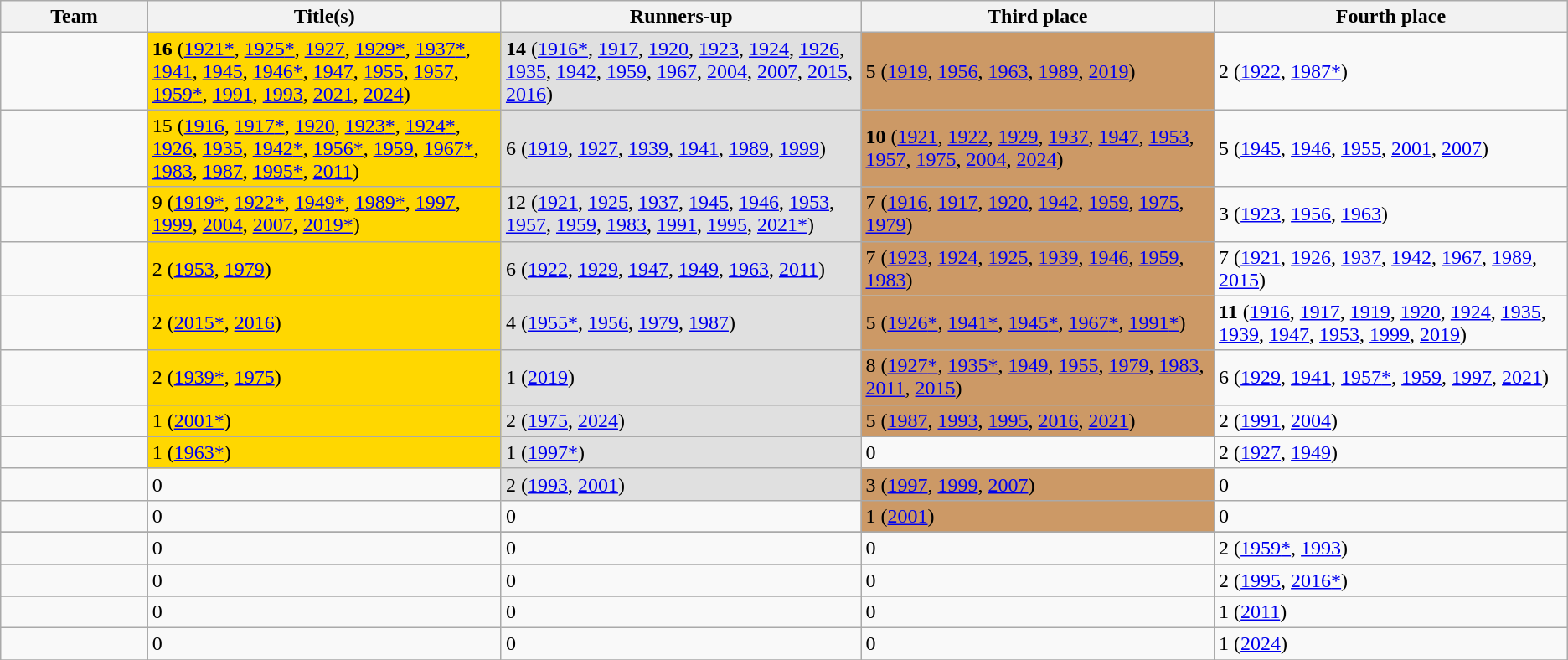<table class="wikitable sortable">
<tr>
<th width=150px>Team</th>
<th width=400px>Title(s)</th>
<th width=400px>Runners-up</th>
<th width=400px>Third place</th>
<th width=400px>Fourth place</th>
</tr>
<tr>
<td></td>
<td bgcolor=#FFD700><strong>16</strong> (<a href='#'>1921</a><a href='#'>*</a>, <a href='#'>1925</a><a href='#'>*</a>, <a href='#'>1927</a>, <a href='#'>1929</a><a href='#'>*</a>, <a href='#'>1937</a><a href='#'>*</a>, <a href='#'>1941</a>, <a href='#'>1945</a>, <a href='#'>1946</a><a href='#'>*</a>, <a href='#'>1947</a>, <a href='#'>1955</a>, <a href='#'>1957</a>, <a href='#'>1959</a><a href='#'>*</a>, <a href='#'>1991</a>, <a href='#'>1993</a>, <a href='#'>2021</a>, <a href='#'>2024</a>)</td>
<td bgcolor=#e0e0e0><strong>14</strong> (<a href='#'>1916</a><a href='#'>*</a>, <a href='#'>1917</a>, <a href='#'>1920</a>, <a href='#'>1923</a>, <a href='#'>1924</a>, <a href='#'>1926</a>, <a href='#'>1935</a>, <a href='#'>1942</a>, <a href='#'>1959</a>, <a href='#'>1967</a>, <a href='#'>2004</a>, <a href='#'>2007</a>, <a href='#'>2015</a>, <a href='#'>2016</a>)</td>
<td bgcolor=#cc9966>5 (<a href='#'>1919</a>, <a href='#'>1956</a>, <a href='#'>1963</a>, <a href='#'>1989</a>, <a href='#'>2019</a>)</td>
<td>2 (<a href='#'>1922</a>, <a href='#'>1987</a><a href='#'>*</a>)</td>
</tr>
<tr>
<td></td>
<td bgcolor=#FFD700>15 (<a href='#'>1916</a>, <a href='#'>1917</a><a href='#'>*</a>, <a href='#'>1920</a>, <a href='#'>1923</a><a href='#'>*</a>, <a href='#'>1924</a><a href='#'>*</a>, <a href='#'>1926</a>, <a href='#'>1935</a>, <a href='#'>1942</a><a href='#'>*</a>, <a href='#'>1956</a><a href='#'>*</a>, <a href='#'>1959</a>, <a href='#'>1967</a><a href='#'>*</a>, <a href='#'>1983</a>, <a href='#'>1987</a>, <a href='#'>1995</a><a href='#'>*</a>, <a href='#'>2011</a>)</td>
<td bgcolor=#e0e0e0>6 (<a href='#'>1919</a>, <a href='#'>1927</a>, <a href='#'>1939</a>, <a href='#'>1941</a>, <a href='#'>1989</a>, <a href='#'>1999</a>)</td>
<td bgcolor=#cc9966><strong>10</strong> (<a href='#'>1921</a>, <a href='#'>1922</a>, <a href='#'>1929</a>, <a href='#'>1937</a>, <a href='#'>1947</a>, <a href='#'>1953</a>, <a href='#'>1957</a>, <a href='#'>1975</a>, <a href='#'>2004</a>, <a href='#'>2024</a>)</td>
<td>5 (<a href='#'>1945</a>, <a href='#'>1946</a>, <a href='#'>1955</a>, <a href='#'>2001</a>, <a href='#'>2007</a>)</td>
</tr>
<tr>
<td></td>
<td bgcolor=#FFD700>9 (<a href='#'>1919</a><a href='#'>*</a>, <a href='#'>1922</a><a href='#'>*</a>, <a href='#'>1949</a><a href='#'>*</a>, <a href='#'>1989</a><a href='#'>*</a>, <a href='#'>1997</a>, <a href='#'>1999</a>, <a href='#'>2004</a>, <a href='#'>2007</a>, <a href='#'>2019</a><a href='#'>*</a>)</td>
<td bgcolor=#e0e0e0>12 (<a href='#'>1921</a>, <a href='#'>1925</a>, <a href='#'>1937</a>, <a href='#'>1945</a>, <a href='#'>1946</a>, <a href='#'>1953</a>, <a href='#'>1957</a>, <a href='#'>1959</a>, <a href='#'>1983</a>, <a href='#'>1991</a>, <a href='#'>1995</a>, <a href='#'>2021</a><a href='#'>*</a>)</td>
<td bgcolor=#cc9966>7 (<a href='#'>1916</a>, <a href='#'>1917</a>, <a href='#'>1920</a>, <a href='#'>1942</a>, <a href='#'>1959</a>, <a href='#'>1975</a>, <a href='#'>1979</a>)</td>
<td>3 (<a href='#'>1923</a>, <a href='#'>1956</a>, <a href='#'>1963</a>)</td>
</tr>
<tr>
<td></td>
<td bgcolor=#FFD700>2 (<a href='#'>1953</a>, <a href='#'>1979</a>)</td>
<td bgcolor=#e0e0e0>6 (<a href='#'>1922</a>, <a href='#'>1929</a>, <a href='#'>1947</a>, <a href='#'>1949</a>, <a href='#'>1963</a>, <a href='#'>2011</a>)</td>
<td bgcolor=#cc9966>7 (<a href='#'>1923</a>, <a href='#'>1924</a>, <a href='#'>1925</a>, <a href='#'>1939</a>, <a href='#'>1946</a>, <a href='#'>1959</a>, <a href='#'>1983</a>)</td>
<td>7 (<a href='#'>1921</a>, <a href='#'>1926</a>, <a href='#'>1937</a>, <a href='#'>1942</a>, <a href='#'>1967</a>, <a href='#'>1989</a>, <a href='#'>2015</a>)</td>
</tr>
<tr>
<td></td>
<td bgcolor=#FFD700>2 (<a href='#'>2015</a><a href='#'>*</a>, <a href='#'>2016</a>)</td>
<td bgcolor=#e0e0e0>4 (<a href='#'>1955</a><a href='#'>*</a>, <a href='#'>1956</a>, <a href='#'>1979</a>, <a href='#'>1987</a>)</td>
<td bgcolor=#cc9966>5 (<a href='#'>1926</a><a href='#'>*</a>, <a href='#'>1941</a><a href='#'>*</a>, <a href='#'>1945</a><a href='#'>*</a>, <a href='#'>1967</a><a href='#'>*</a>, <a href='#'>1991</a><a href='#'>*</a>)</td>
<td><strong>11</strong> (<a href='#'>1916</a>, <a href='#'>1917</a>, <a href='#'>1919</a>, <a href='#'>1920</a>, <a href='#'>1924</a>, <a href='#'>1935</a>, <a href='#'>1939</a>, <a href='#'>1947</a>, <a href='#'>1953</a>, <a href='#'>1999</a>, <a href='#'>2019</a>)</td>
</tr>
<tr>
<td></td>
<td bgcolor=#FFD700>2 (<a href='#'>1939</a><a href='#'>*</a>, <a href='#'>1975</a>)</td>
<td bgcolor=#e0e0e0>1 (<a href='#'>2019</a>)</td>
<td bgcolor=#cc9966>8 (<a href='#'>1927</a><a href='#'>*</a>, <a href='#'>1935</a><a href='#'>*</a>, <a href='#'>1949</a>, <a href='#'>1955</a>, <a href='#'>1979</a>, <a href='#'>1983</a>, <a href='#'>2011</a>, <a href='#'>2015</a>)</td>
<td>6 (<a href='#'>1929</a>, <a href='#'>1941</a>, <a href='#'>1957</a><a href='#'>*</a>, <a href='#'>1959</a>, <a href='#'>1997</a>, <a href='#'>2021</a>)</td>
</tr>
<tr>
<td></td>
<td bgcolor=#FFD700>1 (<a href='#'>2001</a><a href='#'>*</a>)</td>
<td bgcolor=#e0e0e0>2 (<a href='#'>1975</a>, <a href='#'>2024</a>)</td>
<td bgcolor=#cc9966>5 (<a href='#'>1987</a>, <a href='#'>1993</a>, <a href='#'>1995</a>, <a href='#'>2016</a>, <a href='#'>2021</a>)</td>
<td>2 (<a href='#'>1991</a>, <a href='#'>2004</a>)</td>
</tr>
<tr>
<td></td>
<td bgcolor=#FFD700>1 (<a href='#'>1963</a><a href='#'>*</a>)</td>
<td bgcolor=#e0e0e0>1 (<a href='#'>1997</a><a href='#'>*</a>)</td>
<td>0</td>
<td>2 (<a href='#'>1927</a>, <a href='#'>1949</a>)</td>
</tr>
<tr>
<td></td>
<td>0</td>
<td bgcolor=#e0e0e0>2 (<a href='#'>1993</a>, <a href='#'>2001</a>)</td>
<td bgcolor=#cc9966>3 (<a href='#'>1997</a>, <a href='#'>1999</a>, <a href='#'>2007</a>)</td>
<td>0</td>
</tr>
<tr>
<td></td>
<td>0</td>
<td>0</td>
<td bgcolor=#cc9966>1 (<a href='#'>2001</a>)</td>
<td>0</td>
</tr>
<tr>
</tr>
<tr>
<td></td>
<td>0</td>
<td>0</td>
<td>0</td>
<td>2 (<a href='#'>1959</a><a href='#'>*</a>, <a href='#'>1993</a>)</td>
</tr>
<tr>
</tr>
<tr>
<td></td>
<td>0</td>
<td>0</td>
<td>0</td>
<td>2 (<a href='#'>1995</a>, <a href='#'>2016</a><a href='#'>*</a>)</td>
</tr>
<tr>
</tr>
<tr>
<td></td>
<td>0</td>
<td>0</td>
<td>0</td>
<td>1 (<a href='#'>2011</a>)</td>
</tr>
<tr>
<td></td>
<td>0</td>
<td>0</td>
<td>0</td>
<td>1 (<a href='#'>2024</a>)</td>
</tr>
<tr>
</tr>
</table>
